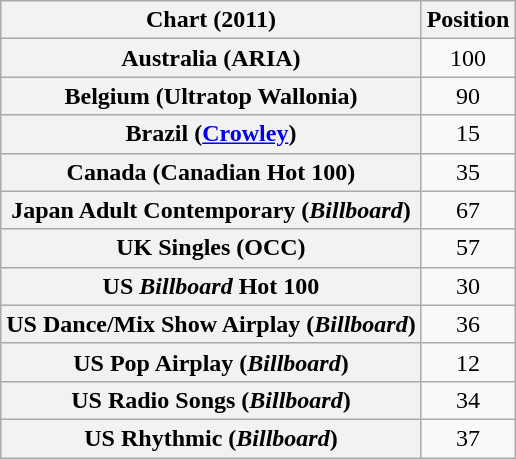<table class="wikitable sortable plainrowheaders" style="text-align:center">
<tr>
<th scope="col">Chart (2011)</th>
<th scope="col">Position</th>
</tr>
<tr>
<th scope="row">Australia (ARIA)</th>
<td>100</td>
</tr>
<tr>
<th scope="row">Belgium (Ultratop Wallonia)</th>
<td>90</td>
</tr>
<tr>
<th scope="row">Brazil (<a href='#'>Crowley</a>)</th>
<td>15</td>
</tr>
<tr>
<th scope="row">Canada (Canadian Hot 100)</th>
<td>35</td>
</tr>
<tr>
<th scope="row">Japan Adult Contemporary (<em>Billboard</em>)</th>
<td>67</td>
</tr>
<tr>
<th scope="row">UK Singles (OCC)</th>
<td>57</td>
</tr>
<tr>
<th scope="row">US <em>Billboard</em> Hot 100</th>
<td>30</td>
</tr>
<tr>
<th scope="row">US Dance/Mix Show Airplay (<em>Billboard</em>)</th>
<td>36</td>
</tr>
<tr>
<th scope="row">US Pop Airplay (<em>Billboard</em>)</th>
<td>12</td>
</tr>
<tr>
<th scope="row">US Radio Songs (<em>Billboard</em>)</th>
<td>34</td>
</tr>
<tr>
<th scope="row">US Rhythmic (<em>Billboard</em>)</th>
<td>37</td>
</tr>
</table>
